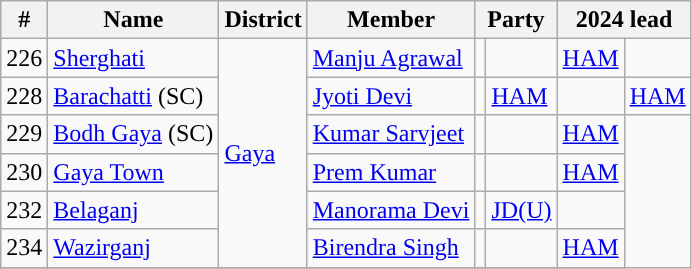<table class="wikitable">
<tr>
<th>#</th>
<th>Name</th>
<th>District</th>
<th>Member</th>
<th colspan="2">Party</th>
<th colspan="2">2024 lead</th>
</tr>
<tr>
<td>226</td>
<td><a href='#'>Sherghati</a></td>
<td rowspan="6"><a href='#'>Gaya</a></td>
<td><a href='#'>Manju Agrawal</a></td>
<td></td>
<td style="background-color: "></td>
<td><a href='#'>HAM</a></td>
</tr>
<tr>
<td>228</td>
<td><a href='#'>Barachatti</a> (SC)</td>
<td><a href='#'>Jyoti Devi</a></td>
<td style="background-color: "></td>
<td><a href='#'>HAM</a></td>
<td style="background-color: "></td>
<td><a href='#'>HAM</a></td>
</tr>
<tr>
<td>229</td>
<td><a href='#'>Bodh Gaya</a> (SC)</td>
<td><a href='#'>Kumar Sarvjeet</a></td>
<td></td>
<td style="background-color: "></td>
<td><a href='#'>HAM</a></td>
</tr>
<tr>
<td>230</td>
<td><a href='#'>Gaya Town</a></td>
<td><a href='#'>Prem Kumar</a></td>
<td></td>
<td style="background-color: "></td>
<td><a href='#'>HAM</a></td>
</tr>
<tr>
<td>232</td>
<td><a href='#'>Belaganj</a></td>
<td><a href='#'>Manorama Devi</a></td>
<td style="background-color: "></td>
<td><a href='#'>JD(U)</a></td>
<td></td>
</tr>
<tr>
<td>234</td>
<td><a href='#'>Wazirganj</a></td>
<td><a href='#'>Birendra Singh</a></td>
<td></td>
<td style="background-color: "></td>
<td><a href='#'>HAM</a></td>
</tr>
<tr>
</tr>
</table>
